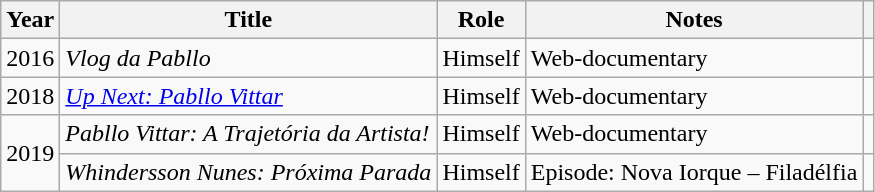<table class="wikitable">
<tr>
<th>Year</th>
<th>Title</th>
<th>Role</th>
<th class="unsortable">Notes</th>
<th class="unsortable"></th>
</tr>
<tr>
<td>2016</td>
<td><em>Vlog da Pabllo</em></td>
<td>Himself</td>
<td>Web-documentary</td>
<td></td>
</tr>
<tr>
<td>2018</td>
<td><em><a href='#'>Up Next: Pabllo Vittar</a></em></td>
<td>Himself</td>
<td>Web-documentary</td>
<td></td>
</tr>
<tr>
<td rowspan="4">2019</td>
<td><em>Pabllo Vittar: A Trajetória da Artista!</em></td>
<td>Himself</td>
<td>Web-documentary</td>
<td></td>
</tr>
<tr>
<td><em>Whindersson Nunes: Próxima Parada</em></td>
<td>Himself</td>
<td>Episode: Nova Iorque – Filadélfia</td>
<td></td>
</tr>
</table>
